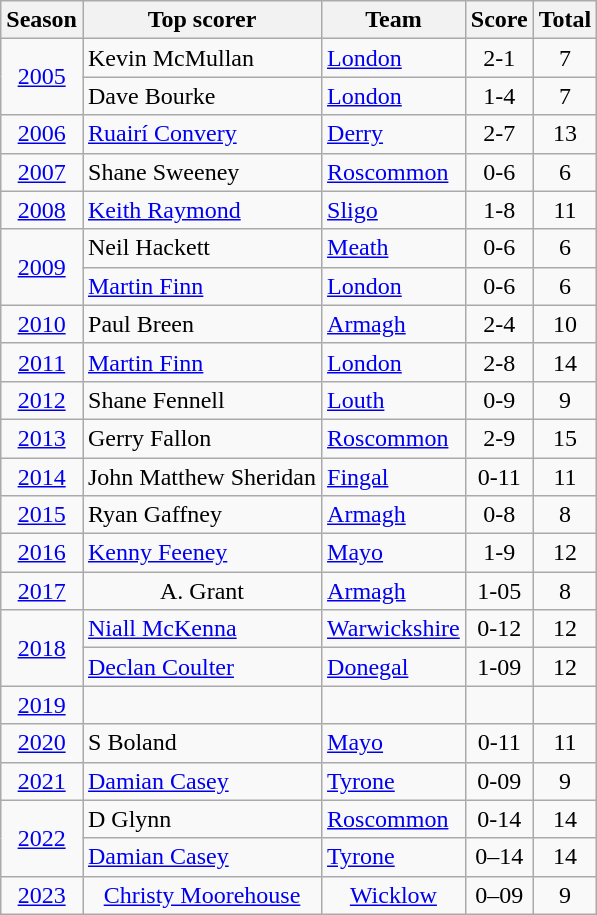<table class="wikitable" style="text-align:center;">
<tr>
<th>Season</th>
<th>Top scorer</th>
<th>Team</th>
<th>Score</th>
<th>Total</th>
</tr>
<tr>
<td rowspan="2"><a href='#'>2005</a></td>
<td style="text-align:left;"> Kevin McMullan</td>
<td style="text-align:left;"><a href='#'>London</a></td>
<td>2-1</td>
<td>7</td>
</tr>
<tr>
<td style="text-align:left;"> Dave Bourke</td>
<td style="text-align:left;"><a href='#'>London</a></td>
<td>1-4</td>
<td>7</td>
</tr>
<tr>
<td rowspan="1"><a href='#'>2006</a></td>
<td style="text-align:left;"> <a href='#'>Ruairí Convery</a></td>
<td style="text-align:left;"><a href='#'>Derry</a></td>
<td>2-7</td>
<td>13</td>
</tr>
<tr>
<td rowspan="1"><a href='#'>2007</a></td>
<td style="text-align:left;"> Shane Sweeney</td>
<td style="text-align:left;"><a href='#'>Roscommon</a></td>
<td>0-6</td>
<td>6</td>
</tr>
<tr>
<td rowspan="1"><a href='#'>2008</a></td>
<td style="text-align:left;"> <a href='#'>Keith Raymond</a></td>
<td style="text-align:left;"><a href='#'>Sligo</a></td>
<td>1-8</td>
<td>11</td>
</tr>
<tr>
<td rowspan="2"><a href='#'>2009</a></td>
<td style="text-align:left;"> Neil Hackett</td>
<td style="text-align:left;"><a href='#'>Meath</a></td>
<td>0-6</td>
<td>6</td>
</tr>
<tr>
<td style="text-align:left;"> <a href='#'>Martin Finn</a></td>
<td style="text-align:left;"><a href='#'>London</a></td>
<td>0-6</td>
<td>6</td>
</tr>
<tr>
<td><a href='#'>2010</a></td>
<td style="text-align:left;"> Paul Breen</td>
<td style="text-align:left;"><a href='#'>Armagh</a></td>
<td>2-4</td>
<td>10</td>
</tr>
<tr>
<td><a href='#'>2011</a></td>
<td style="text-align:left;"> <a href='#'>Martin Finn</a></td>
<td style="text-align:left;"><a href='#'>London</a></td>
<td>2-8</td>
<td>14</td>
</tr>
<tr>
<td><a href='#'>2012</a></td>
<td style="text-align:left;"> Shane Fennell</td>
<td style="text-align:left;"><a href='#'>Louth</a></td>
<td>0-9</td>
<td>9</td>
</tr>
<tr>
<td><a href='#'>2013</a></td>
<td style="text-align:left;"> Gerry Fallon</td>
<td style="text-align:left;"><a href='#'>Roscommon</a></td>
<td>2-9</td>
<td>15</td>
</tr>
<tr>
<td><a href='#'>2014</a></td>
<td style="text-align:left;"> John Matthew Sheridan</td>
<td style="text-align:left;"><a href='#'>Fingal</a></td>
<td>0-11</td>
<td>11</td>
</tr>
<tr>
<td><a href='#'>2015</a></td>
<td style="text-align:left;"> Ryan Gaffney</td>
<td style="text-align:left;"><a href='#'>Armagh</a></td>
<td>0-8</td>
<td>8</td>
</tr>
<tr>
<td><a href='#'>2016</a></td>
<td style="text-align:left;"> <a href='#'>Kenny Feeney</a></td>
<td style="text-align:left;"><a href='#'>Mayo</a></td>
<td>1-9</td>
<td>12</td>
</tr>
<tr>
<td><a href='#'>2017</a></td>
<td> A. Grant</td>
<td style="text-align:left;"><a href='#'>Armagh</a></td>
<td>1-05</td>
<td>8</td>
</tr>
<tr>
<td rowspan="2"><a href='#'>2018</a></td>
<td style="text-align:left;"> <a href='#'>Niall McKenna</a></td>
<td style="text-align:left;"><a href='#'>Warwickshire</a></td>
<td>0-12</td>
<td>12</td>
</tr>
<tr>
<td style="text-align:left;"> <a href='#'>Declan Coulter</a></td>
<td style="text-align:left;"><a href='#'>Donegal</a></td>
<td>1-09</td>
<td>12</td>
</tr>
<tr>
<td><a href='#'>2019</a></td>
<td></td>
<td></td>
<td></td>
<td></td>
</tr>
<tr>
<td><a href='#'>2020</a></td>
<td style="text-align:left;"> S Boland</td>
<td style="text-align:left;"><a href='#'>Mayo</a></td>
<td>0-11</td>
<td>11</td>
</tr>
<tr>
<td><a href='#'>2021</a></td>
<td style="text-align:left;"> <a href='#'>Damian Casey</a></td>
<td style="text-align:left;"><a href='#'>Tyrone</a></td>
<td>0-09</td>
<td>9</td>
</tr>
<tr>
<td rowspan="2"><a href='#'>2022</a></td>
<td style="text-align:left;"> D Glynn</td>
<td style="text-align:left;"><a href='#'>Roscommon</a></td>
<td>0-14</td>
<td>14</td>
</tr>
<tr>
<td style="text-align:left;"> <a href='#'>Damian Casey</a></td>
<td style="text-align:left;"><a href='#'>Tyrone</a></td>
<td>0–14</td>
<td>14</td>
</tr>
<tr>
<td><a href='#'>2023</a></td>
<td> <a href='#'>Christy Moorehouse</a></td>
<td><a href='#'>Wicklow</a></td>
<td>0–09</td>
<td>9</td>
</tr>
</table>
